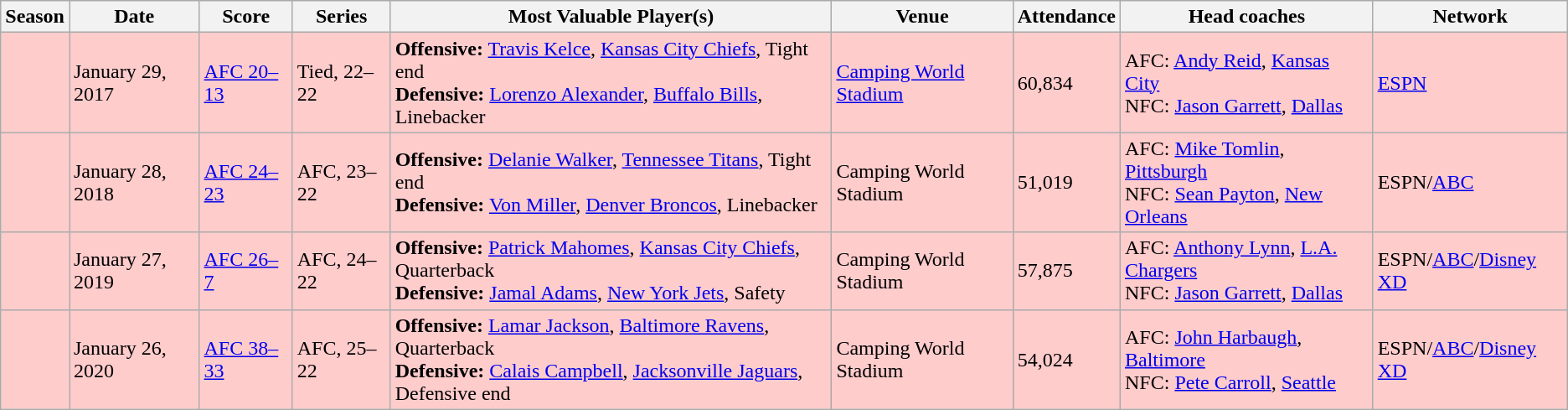<table class="wikitable">
<tr>
<th>Season</th>
<th>Date</th>
<th>Score</th>
<th>Series</th>
<th>Most Valuable Player(s)</th>
<th>Venue</th>
<th>Attendance</th>
<th>Head coaches</th>
<th>Network</th>
</tr>
<tr style="background:#fcc">
<td></td>
<td>January 29, 2017</td>
<td><a href='#'>AFC 20–13</a></td>
<td>Tied, 22–22</td>
<td><strong>Offensive:</strong> <a href='#'>Travis Kelce</a>, <a href='#'>Kansas City Chiefs</a>, Tight end<br><strong>Defensive:</strong> <a href='#'>Lorenzo Alexander</a>, <a href='#'>Buffalo Bills</a>, Linebacker</td>
<td><a href='#'>Camping World Stadium</a></td>
<td>60,834</td>
<td>AFC: <a href='#'>Andy Reid</a>, <a href='#'>Kansas City</a><br>NFC: <a href='#'>Jason Garrett</a>, <a href='#'>Dallas</a></td>
<td><a href='#'>ESPN</a></td>
</tr>
<tr style="background:#fcc">
<td></td>
<td>January 28, 2018</td>
<td><a href='#'>AFC 24–23</a></td>
<td>AFC, 23–22</td>
<td><strong>Offensive:</strong> <a href='#'>Delanie Walker</a>, <a href='#'>Tennessee Titans</a>, Tight end<br><strong>Defensive:</strong> <a href='#'>Von Miller</a>, <a href='#'>Denver Broncos</a>, Linebacker</td>
<td>Camping World Stadium</td>
<td>51,019</td>
<td>AFC: <a href='#'>Mike Tomlin</a>, <a href='#'>Pittsburgh</a><br>NFC: <a href='#'>Sean Payton</a>, <a href='#'>New Orleans</a></td>
<td>ESPN/<a href='#'>ABC</a></td>
</tr>
<tr style="background:#fcc">
<td></td>
<td>January 27, 2019</td>
<td><a href='#'>AFC 26–7</a></td>
<td>AFC, 24–22</td>
<td><strong>Offensive:</strong> <a href='#'>Patrick Mahomes</a>, <a href='#'>Kansas City Chiefs</a>, Quarterback<br><strong>Defensive:</strong> <a href='#'>Jamal Adams</a>, <a href='#'>New York Jets</a>, Safety</td>
<td>Camping World Stadium</td>
<td>57,875</td>
<td>AFC: <a href='#'>Anthony Lynn</a>, <a href='#'>L.A. Chargers</a><br>NFC: <a href='#'>Jason Garrett</a>, <a href='#'>Dallas</a></td>
<td>ESPN/<a href='#'>ABC</a>/<a href='#'>Disney XD</a></td>
</tr>
<tr style="background:#fcc">
<td></td>
<td>January 26, 2020</td>
<td><a href='#'>AFC 38–33</a></td>
<td>AFC, 25–22</td>
<td><strong>Offensive:</strong> <a href='#'>Lamar Jackson</a>, <a href='#'>Baltimore Ravens</a>, Quarterback<br><strong>Defensive:</strong> <a href='#'>Calais Campbell</a>, <a href='#'>Jacksonville Jaguars</a>, Defensive end</td>
<td>Camping World Stadium</td>
<td>54,024</td>
<td>AFC: <a href='#'>John Harbaugh</a>, <a href='#'>Baltimore</a><br>NFC: <a href='#'>Pete Carroll</a>, <a href='#'>Seattle</a></td>
<td>ESPN/<a href='#'>ABC</a>/<a href='#'>Disney XD</a></td>
</tr>
</table>
